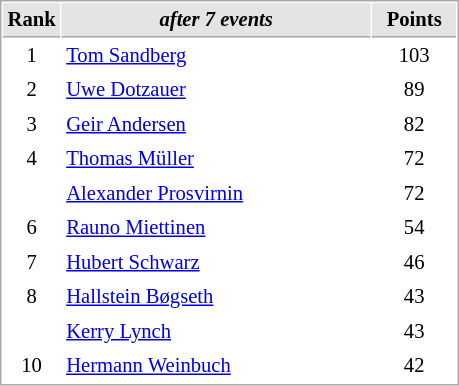<table cellspacing="1" cellpadding="3" style="border:1px solid #AAAAAA;font-size:86%">
<tr style="background-color: #E4E4E4;">
<th style="border-bottom:1px solid #AAAAAA" width=10>Rank</th>
<th style="border-bottom:1px solid #AAAAAA" width=200><em>after 7 events</em></th>
<th style="border-bottom:1px solid #AAAAAA" width=50>Points</th>
</tr>
<tr>
<td align=center>1</td>
<td> <a href='#'>Tom Sandberg</a></td>
<td align=center>103</td>
</tr>
<tr>
<td align=center>2</td>
<td> <a href='#'>Uwe Dotzauer</a></td>
<td align=center>89</td>
</tr>
<tr>
<td align=center>3</td>
<td> <a href='#'>Geir Andersen</a></td>
<td align=center>82</td>
</tr>
<tr>
<td align=center>4</td>
<td> <a href='#'>Thomas Müller</a></td>
<td align=center>72</td>
</tr>
<tr>
<td align=center></td>
<td> <a href='#'>Alexander Prosvirnin</a></td>
<td align=center>72</td>
</tr>
<tr>
<td align=center>6</td>
<td> <a href='#'>Rauno Miettinen</a></td>
<td align=center>54</td>
</tr>
<tr>
<td align=center>7</td>
<td> <a href='#'>Hubert Schwarz</a></td>
<td align=center>46</td>
</tr>
<tr>
<td align=center>8</td>
<td> <a href='#'>Hallstein Bøgseth</a></td>
<td align=center>43</td>
</tr>
<tr>
<td align=center></td>
<td> <a href='#'>Kerry Lynch</a></td>
<td align=center>43</td>
</tr>
<tr>
<td align=center>10</td>
<td> <a href='#'>Hermann Weinbuch</a></td>
<td align=center>42</td>
</tr>
</table>
